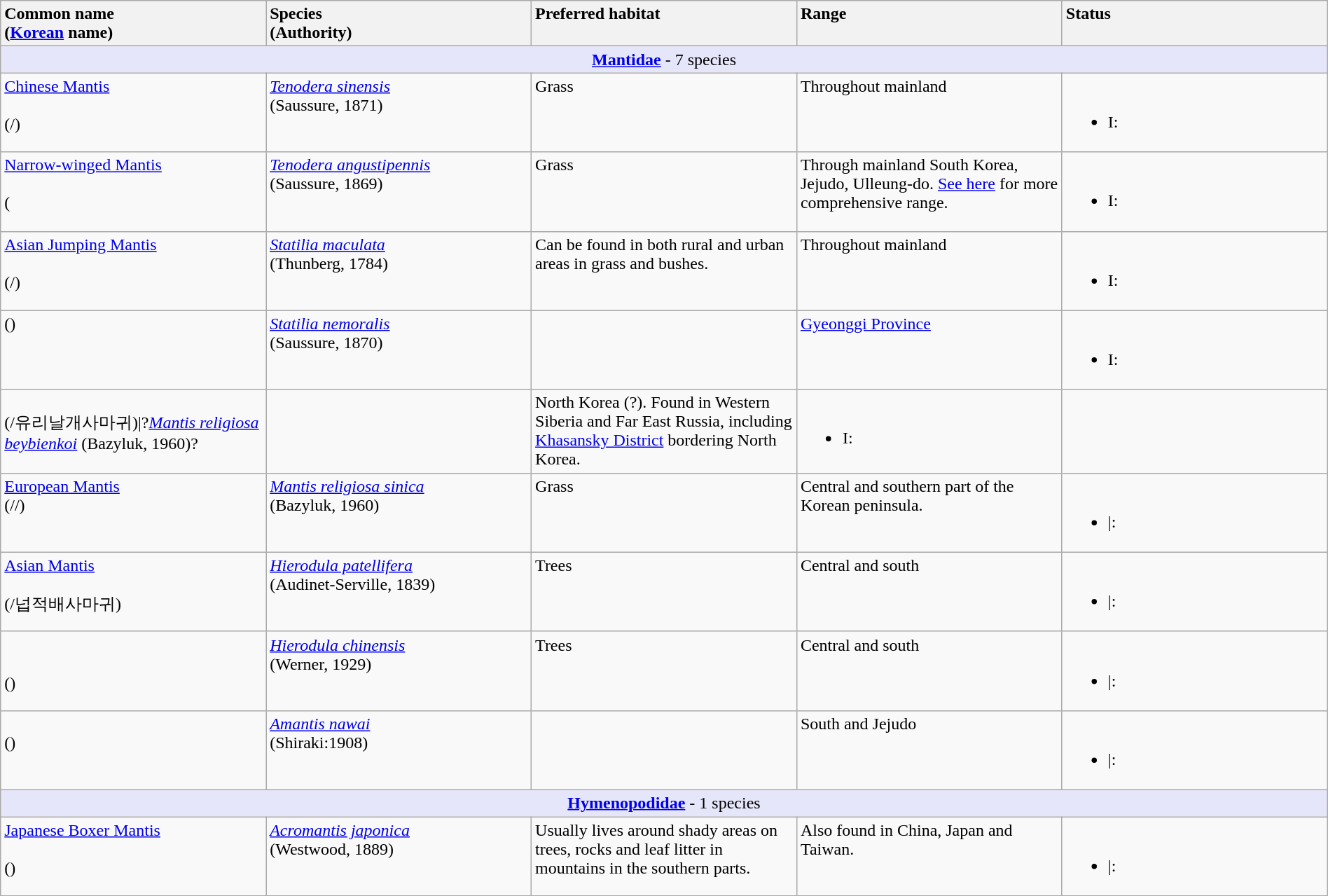<table width=100% class="wikitable">
<tr valign="top" bgcolor="">
<th width=20% style="text-align:left">Common name<br>(<a href='#'>Korean</a> name)</th>
<th width=20% style="text-align:left">Species<br>(Authority)</th>
<th width=20% style="text-align:left">Preferred habitat</th>
<th width=20% style="text-align:left">Range</th>
<th width=20% style="text-align:left">Status</th>
</tr>
<tr>
<td colspan=5 style="background:lavender;text-align:center;"><strong><a href='#'>Mantidae</a></strong> - 7 species</td>
</tr>
<tr valign="top">
<td><a href='#'>Chinese Mantis</a><br>
<br>
(/)</td>
<td><em><a href='#'>Tenodera sinensis</a></em><br>(Saussure, 1871)</td>
<td>Grass</td>
<td>Throughout mainland</td>
<td><br><ul><li>I:</li></ul></td>
</tr>
<tr valign="top">
<td><a href='#'>Narrow-winged Mantis</a><br>
<br>
(</td>
<td><em><a href='#'>Tenodera angustipennis</a></em><br>(Saussure, 1869)</td>
<td>Grass</td>
<td>Through mainland South Korea, Jejudo, Ulleung-do. <a href='#'>See here</a> for more comprehensive range.</td>
<td><br><ul><li>I:</li></ul></td>
</tr>
<tr valign="top">
<td><a href='#'>Asian Jumping Mantis</a><br>
<br>
(/)</td>
<td><em><a href='#'>Statilia maculata</a></em><br>(Thunberg, 1784)</td>
<td>Can be found in both rural and urban areas in grass and bushes.</td>
<td>Throughout mainland</td>
<td><br><ul><li>I:</li></ul></td>
</tr>
<tr valign="top">
<td>()</td>
<td><em><a href='#'>Statilia nemoralis</a></em><br>(Saussure, 1870)</td>
<td></td>
<td><a href='#'>Gyeonggi Province</a></td>
<td><br><ul><li>I:</li></ul></td>
</tr>
<tr valign="top">
<td><br>(/유리날개사마귀)|?<em><a href='#'>Mantis religiosa beybienkoi</a></em>
(Bazyluk, 1960)?</td>
<td></td>
<td>North Korea (?).  Found in Western Siberia and Far East Russia, including <a href='#'>Khasansky District</a> bordering North Korea.</td>
<td><br><ul><li>I:</li></ul></td>
</tr>
<tr valign="top">
<td><a href='#'>European Mantis</a><br>(//)</td>
<td><em><a href='#'>Mantis religiosa sinica</a></em><br>(Bazyluk, 1960)</td>
<td>Grass</td>
<td>Central and southern part of the Korean peninsula.</td>
<td><br><ul><li>|:</li></ul></td>
</tr>
<tr valign="top">
<td><a href='#'>Asian Mantis</a><br>
<br>
(/넙적배사마귀)</td>
<td><em><a href='#'>Hierodula patellifera</a></em><br>(Audinet-Serville, 1839)</td>
<td>Trees</td>
<td>Central and south</td>
<td><br><ul><li>|:</li></ul></td>
</tr>
<tr valign="top">
<td><br><br>
()</td>
<td><em><a href='#'>Hierodula chinensis</a></em><br>(Werner, 1929)</td>
<td>Trees</td>
<td>Central and south</td>
<td><br><ul><li>|:</li></ul></td>
</tr>
<tr valign="top">
<td><br>()</td>
<td><em><a href='#'>Amantis nawai</a></em><br>(Shiraki:1908)</td>
<td></td>
<td>South and Jejudo</td>
<td><br><ul><li>|:</li></ul></td>
</tr>
<tr>
<td colspan=5 style="background:lavender;text-align:center;"><strong><a href='#'>Hymenopodidae</a></strong> - 1 species</td>
</tr>
<tr valign="top">
<td><a href='#'>Japanese Boxer Mantis</a><br>
<br>
()</td>
<td><em><a href='#'>Acromantis japonica</a></em><br>(Westwood, 1889)</td>
<td>Usually lives around shady areas on trees, rocks and leaf litter in mountains in the southern parts.</td>
<td>Also found in China, Japan and Taiwan.</td>
<td><br><ul><li>|:</li></ul></td>
</tr>
</table>
